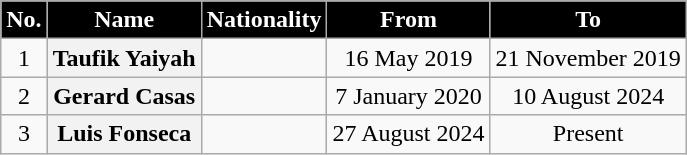<table class="wikitable plainrowheaders" style="text-align:center">
<tr>
<th style="background:black; color:white;">No.</th>
<th style="background:black; color:white;">Name</th>
<th style="background:black; color:white;">Nationality</th>
<th style="background:black; color:white;">From</th>
<th style="background:black; color:white;">To</th>
</tr>
<tr>
<td>1</td>
<th scope=row align="left">Taufik Yaiyah</th>
<td align="left"></td>
<td>16 May 2019</td>
<td>21 November 2019</td>
</tr>
<tr>
<td>2</td>
<th scope=row align="left">Gerard Casas</th>
<td align="left"></td>
<td>7 January 2020</td>
<td>10 August 2024</td>
</tr>
<tr>
<td>3</td>
<th scope=row align="left">Luis Fonseca</th>
<td align="left"></td>
<td>27 August 2024</td>
<td>Present</td>
</tr>
</table>
